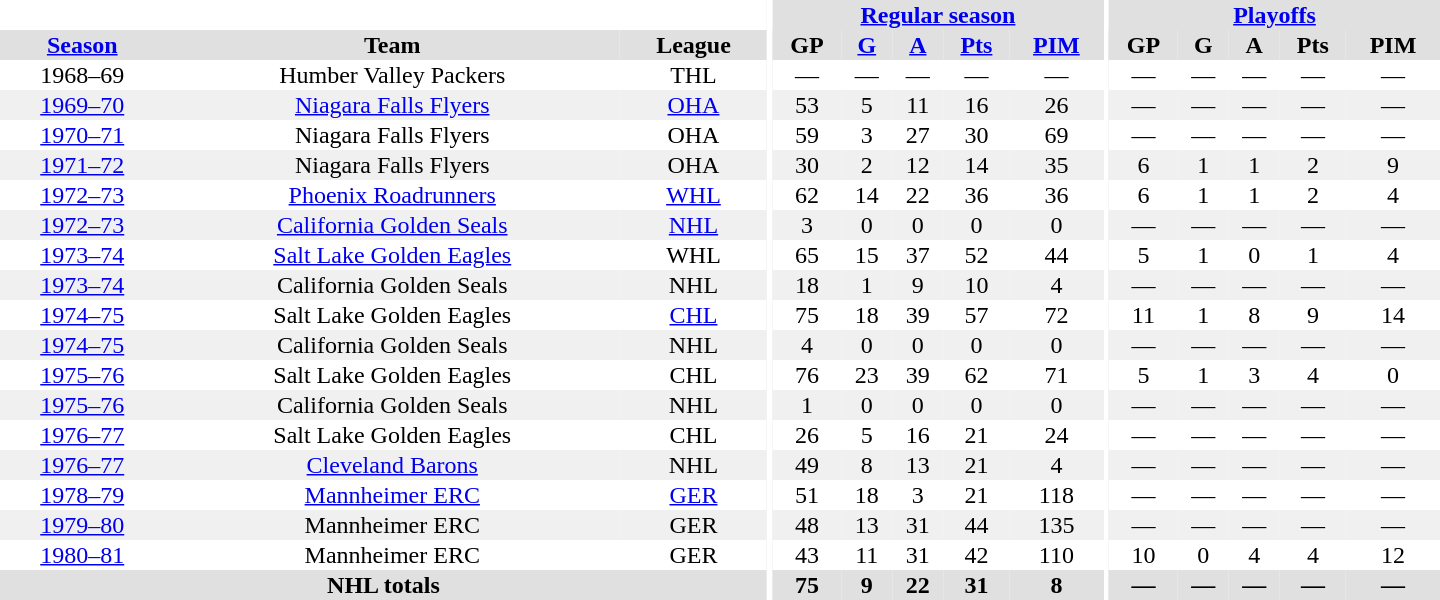<table border="0" cellpadding="1" cellspacing="0" style="text-align:center; width:60em">
<tr bgcolor="#e0e0e0">
<th colspan="3" bgcolor="#ffffff"></th>
<th rowspan="100" bgcolor="#ffffff"></th>
<th colspan="5"><a href='#'>Regular season</a></th>
<th rowspan="100" bgcolor="#ffffff"></th>
<th colspan="5"><a href='#'>Playoffs</a></th>
</tr>
<tr bgcolor="#e0e0e0">
<th><a href='#'>Season</a></th>
<th>Team</th>
<th>League</th>
<th>GP</th>
<th><a href='#'>G</a></th>
<th><a href='#'>A</a></th>
<th><a href='#'>Pts</a></th>
<th><a href='#'>PIM</a></th>
<th>GP</th>
<th>G</th>
<th>A</th>
<th>Pts</th>
<th>PIM</th>
</tr>
<tr>
<td>1968–69</td>
<td>Humber Valley Packers</td>
<td>THL</td>
<td>—</td>
<td>—</td>
<td>—</td>
<td>—</td>
<td>—</td>
<td>—</td>
<td>—</td>
<td>—</td>
<td>—</td>
<td>—</td>
</tr>
<tr bgcolor="#f0f0f0">
<td><a href='#'>1969–70</a></td>
<td><a href='#'>Niagara Falls Flyers</a></td>
<td><a href='#'>OHA</a></td>
<td>53</td>
<td>5</td>
<td>11</td>
<td>16</td>
<td>26</td>
<td>—</td>
<td>—</td>
<td>—</td>
<td>—</td>
<td>—</td>
</tr>
<tr>
<td><a href='#'>1970–71</a></td>
<td>Niagara Falls Flyers</td>
<td>OHA</td>
<td>59</td>
<td>3</td>
<td>27</td>
<td>30</td>
<td>69</td>
<td>—</td>
<td>—</td>
<td>—</td>
<td>—</td>
<td>—</td>
</tr>
<tr bgcolor="#f0f0f0">
<td><a href='#'>1971–72</a></td>
<td>Niagara Falls Flyers</td>
<td>OHA</td>
<td>30</td>
<td>2</td>
<td>12</td>
<td>14</td>
<td>35</td>
<td>6</td>
<td>1</td>
<td>1</td>
<td>2</td>
<td>9</td>
</tr>
<tr>
<td><a href='#'>1972–73</a></td>
<td><a href='#'>Phoenix Roadrunners</a></td>
<td><a href='#'>WHL</a></td>
<td>62</td>
<td>14</td>
<td>22</td>
<td>36</td>
<td>36</td>
<td>6</td>
<td>1</td>
<td>1</td>
<td>2</td>
<td>4</td>
</tr>
<tr bgcolor="#f0f0f0">
<td><a href='#'>1972–73</a></td>
<td><a href='#'>California Golden Seals</a></td>
<td><a href='#'>NHL</a></td>
<td>3</td>
<td>0</td>
<td>0</td>
<td>0</td>
<td>0</td>
<td>—</td>
<td>—</td>
<td>—</td>
<td>—</td>
<td>—</td>
</tr>
<tr>
<td><a href='#'>1973–74</a></td>
<td><a href='#'>Salt Lake Golden Eagles</a></td>
<td>WHL</td>
<td>65</td>
<td>15</td>
<td>37</td>
<td>52</td>
<td>44</td>
<td>5</td>
<td>1</td>
<td>0</td>
<td>1</td>
<td>4</td>
</tr>
<tr bgcolor="#f0f0f0">
<td><a href='#'>1973–74</a></td>
<td>California Golden Seals</td>
<td>NHL</td>
<td>18</td>
<td>1</td>
<td>9</td>
<td>10</td>
<td>4</td>
<td>—</td>
<td>—</td>
<td>—</td>
<td>—</td>
<td>—</td>
</tr>
<tr>
<td><a href='#'>1974–75</a></td>
<td>Salt Lake Golden Eagles</td>
<td><a href='#'>CHL</a></td>
<td>75</td>
<td>18</td>
<td>39</td>
<td>57</td>
<td>72</td>
<td>11</td>
<td>1</td>
<td>8</td>
<td>9</td>
<td>14</td>
</tr>
<tr bgcolor="#f0f0f0">
<td><a href='#'>1974–75</a></td>
<td>California Golden Seals</td>
<td>NHL</td>
<td>4</td>
<td>0</td>
<td>0</td>
<td>0</td>
<td>0</td>
<td>—</td>
<td>—</td>
<td>—</td>
<td>—</td>
<td>—</td>
</tr>
<tr>
<td><a href='#'>1975–76</a></td>
<td>Salt Lake Golden Eagles</td>
<td>CHL</td>
<td>76</td>
<td>23</td>
<td>39</td>
<td>62</td>
<td>71</td>
<td>5</td>
<td>1</td>
<td>3</td>
<td>4</td>
<td>0</td>
</tr>
<tr bgcolor="#f0f0f0">
<td><a href='#'>1975–76</a></td>
<td>California Golden Seals</td>
<td>NHL</td>
<td>1</td>
<td>0</td>
<td>0</td>
<td>0</td>
<td>0</td>
<td>—</td>
<td>—</td>
<td>—</td>
<td>—</td>
<td>—</td>
</tr>
<tr>
<td><a href='#'>1976–77</a></td>
<td>Salt Lake Golden Eagles</td>
<td>CHL</td>
<td>26</td>
<td>5</td>
<td>16</td>
<td>21</td>
<td>24</td>
<td>—</td>
<td>—</td>
<td>—</td>
<td>—</td>
<td>—</td>
</tr>
<tr bgcolor="#f0f0f0">
<td><a href='#'>1976–77</a></td>
<td><a href='#'>Cleveland Barons</a></td>
<td>NHL</td>
<td>49</td>
<td>8</td>
<td>13</td>
<td>21</td>
<td>4</td>
<td>—</td>
<td>—</td>
<td>—</td>
<td>—</td>
<td>—</td>
</tr>
<tr>
<td><a href='#'>1978–79</a></td>
<td><a href='#'>Mannheimer ERC</a></td>
<td><a href='#'>GER</a></td>
<td>51</td>
<td>18</td>
<td>3</td>
<td>21</td>
<td>118</td>
<td>—</td>
<td>—</td>
<td>—</td>
<td>—</td>
<td>—</td>
</tr>
<tr bgcolor="#f0f0f0">
<td><a href='#'>1979–80</a></td>
<td>Mannheimer ERC</td>
<td>GER</td>
<td>48</td>
<td>13</td>
<td>31</td>
<td>44</td>
<td>135</td>
<td>—</td>
<td>—</td>
<td>—</td>
<td>—</td>
<td>—</td>
</tr>
<tr>
<td><a href='#'>1980–81</a></td>
<td>Mannheimer ERC</td>
<td>GER</td>
<td>43</td>
<td>11</td>
<td>31</td>
<td>42</td>
<td>110</td>
<td>10</td>
<td>0</td>
<td>4</td>
<td>4</td>
<td>12</td>
</tr>
<tr bgcolor="#e0e0e0">
<th colspan="3">NHL totals</th>
<th>75</th>
<th>9</th>
<th>22</th>
<th>31</th>
<th>8</th>
<th>—</th>
<th>—</th>
<th>—</th>
<th>—</th>
<th>—</th>
</tr>
</table>
